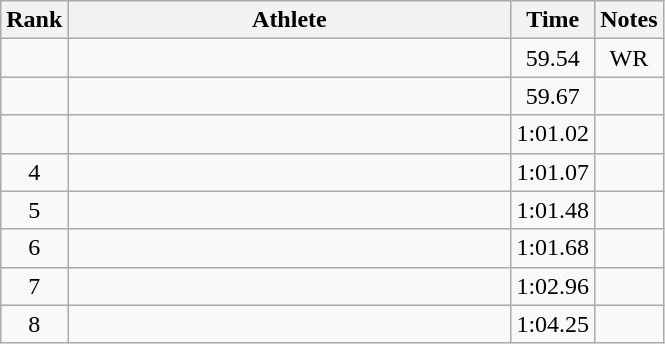<table class="wikitable" style="text-align:center">
<tr>
<th>Rank</th>
<th Style="width:18em">Athlete</th>
<th>Time</th>
<th>Notes</th>
</tr>
<tr>
<td></td>
<td style="text-align:left"></td>
<td>59.54</td>
<td>WR</td>
</tr>
<tr>
<td></td>
<td style="text-align:left"></td>
<td>59.67</td>
<td></td>
</tr>
<tr>
<td></td>
<td style="text-align:left"></td>
<td>1:01.02</td>
<td></td>
</tr>
<tr>
<td>4</td>
<td style="text-align:left"></td>
<td>1:01.07</td>
<td></td>
</tr>
<tr>
<td>5</td>
<td style="text-align:left"></td>
<td>1:01.48</td>
<td></td>
</tr>
<tr>
<td>6</td>
<td style="text-align:left"></td>
<td>1:01.68</td>
<td></td>
</tr>
<tr>
<td>7</td>
<td style="text-align:left"></td>
<td>1:02.96</td>
<td></td>
</tr>
<tr>
<td>8</td>
<td style="text-align:left"></td>
<td>1:04.25</td>
<td></td>
</tr>
</table>
